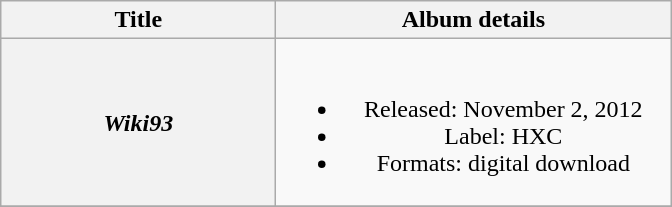<table class="wikitable plainrowheaders" style="text-align:center;">
<tr>
<th scope="col" style="width:11em;">Title</th>
<th scope="col" style="width:16em;">Album details</th>
</tr>
<tr>
<th scope="row"><em>Wiki93</em></th>
<td><br><ul><li>Released: November 2, 2012</li><li>Label: HXC</li><li>Formats: digital download</li></ul></td>
</tr>
<tr>
</tr>
</table>
